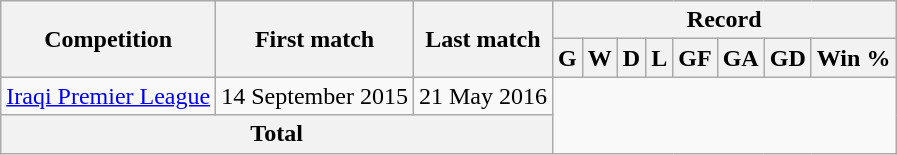<table class="wikitable" style="text-align: center">
<tr>
<th rowspan="2">Competition</th>
<th rowspan="2">First match</th>
<th rowspan="2">Last match</th>
<th colspan="8">Record</th>
</tr>
<tr>
<th>G</th>
<th>W</th>
<th>D</th>
<th>L</th>
<th>GF</th>
<th>GA</th>
<th>GD</th>
<th>Win %</th>
</tr>
<tr>
<td align=left><a href='#'>Iraqi Premier League</a></td>
<td align=left>14 September 2015</td>
<td align=left>21 May 2016<br></td>
</tr>
<tr>
<th colspan="3">Total<br></th>
</tr>
</table>
